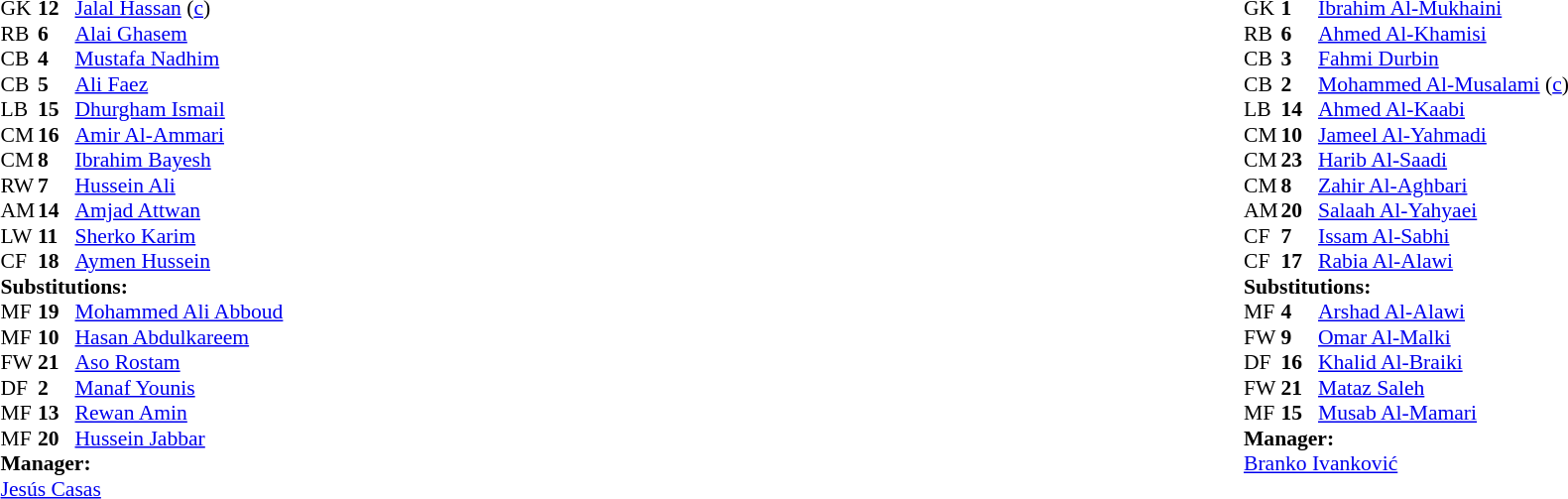<table width="100%">
<tr>
<td valign="top" width="40%"><br><table style="font-size:90%" cellspacing="0" cellpadding="0">
<tr>
<th width=25></th>
<th width=25></th>
</tr>
<tr>
<td>GK</td>
<td><strong>12</strong></td>
<td><a href='#'>Jalal Hassan</a> (<a href='#'>c</a>)</td>
</tr>
<tr>
<td>RB</td>
<td><strong>6</strong></td>
<td><a href='#'>Alai Ghasem</a></td>
<td></td>
<td></td>
</tr>
<tr>
<td>CB</td>
<td><strong>4</strong></td>
<td><a href='#'>Mustafa Nadhim</a></td>
</tr>
<tr>
<td>CB</td>
<td><strong>5</strong></td>
<td><a href='#'>Ali Faez</a></td>
</tr>
<tr>
<td>LB</td>
<td><strong>15</strong></td>
<td><a href='#'>Dhurgham Ismail</a></td>
<td></td>
<td></td>
</tr>
<tr>
<td>CM</td>
<td><strong>16</strong></td>
<td><a href='#'>Amir Al-Ammari</a></td>
<td></td>
<td></td>
</tr>
<tr>
<td>CM</td>
<td><strong>8</strong></td>
<td><a href='#'>Ibrahim Bayesh</a></td>
</tr>
<tr>
<td>RW</td>
<td><strong>7</strong></td>
<td><a href='#'>Hussein Ali</a></td>
<td></td>
<td></td>
</tr>
<tr>
<td>AM</td>
<td><strong>14</strong></td>
<td><a href='#'>Amjad Attwan</a></td>
</tr>
<tr>
<td>LW</td>
<td><strong>11</strong></td>
<td><a href='#'>Sherko Karim</a></td>
<td></td>
<td></td>
</tr>
<tr>
<td>CF</td>
<td><strong>18</strong></td>
<td><a href='#'>Aymen Hussein</a></td>
<td></td>
<td></td>
</tr>
<tr>
<td colspan=3><strong>Substitutions:</strong></td>
</tr>
<tr>
<td>MF</td>
<td><strong>19</strong></td>
<td><a href='#'>Mohammed Ali Abboud</a></td>
<td></td>
<td></td>
</tr>
<tr>
<td>MF</td>
<td><strong>10</strong></td>
<td><a href='#'>Hasan Abdulkareem</a></td>
<td></td>
<td></td>
</tr>
<tr>
<td>FW</td>
<td><strong>21</strong></td>
<td><a href='#'>Aso Rostam</a></td>
<td></td>
<td></td>
</tr>
<tr>
<td>DF</td>
<td><strong>2</strong></td>
<td><a href='#'>Manaf Younis</a></td>
<td></td>
<td></td>
</tr>
<tr>
<td>MF</td>
<td><strong>13</strong></td>
<td><a href='#'>Rewan Amin</a></td>
<td></td>
<td></td>
</tr>
<tr>
<td>MF</td>
<td><strong>20</strong></td>
<td><a href='#'>Hussein Jabbar</a></td>
<td></td>
<td></td>
</tr>
<tr>
<td colspan=3><strong>Manager:</strong></td>
</tr>
<tr>
<td colspan=3> <a href='#'>Jesús Casas</a></td>
</tr>
</table>
</td>
<td valign="top"></td>
<td valign="top" width="50%"><br><table style="font-size: 90%" cellspacing="0" cellpadding="0" align="center">
<tr>
<th width=25></th>
<th width=25></th>
</tr>
<tr>
<td>GK</td>
<td><strong>1</strong></td>
<td><a href='#'>Ibrahim Al-Mukhaini</a></td>
</tr>
<tr>
<td>RB</td>
<td><strong>6</strong></td>
<td><a href='#'>Ahmed Al-Khamisi</a></td>
<td></td>
<td></td>
</tr>
<tr>
<td>CB</td>
<td><strong>3</strong></td>
<td><a href='#'>Fahmi Durbin</a></td>
</tr>
<tr>
<td>CB</td>
<td><strong>2</strong></td>
<td><a href='#'>Mohammed Al-Musalami</a> (<a href='#'>c</a>)</td>
<td></td>
</tr>
<tr>
<td>LB</td>
<td><strong>14</strong></td>
<td><a href='#'>Ahmed Al-Kaabi</a></td>
</tr>
<tr>
<td>CM</td>
<td><strong>10</strong></td>
<td><a href='#'>Jameel Al-Yahmadi</a></td>
</tr>
<tr>
<td>CM</td>
<td><strong>23</strong></td>
<td><a href='#'>Harib Al-Saadi</a></td>
<td></td>
</tr>
<tr>
<td>CM</td>
<td><strong>8</strong></td>
<td><a href='#'>Zahir Al-Aghbari</a></td>
<td></td>
<td></td>
</tr>
<tr>
<td>AM</td>
<td><strong>20</strong></td>
<td><a href='#'>Salaah Al-Yahyaei</a></td>
<td></td>
<td></td>
</tr>
<tr>
<td>CF</td>
<td><strong>7</strong></td>
<td><a href='#'>Issam Al-Sabhi</a></td>
<td></td>
<td></td>
</tr>
<tr>
<td>CF</td>
<td><strong>17</strong></td>
<td><a href='#'>Rabia Al-Alawi</a></td>
<td></td>
<td></td>
</tr>
<tr>
<td colspan=3><strong>Substitutions:</strong></td>
</tr>
<tr>
<td>MF</td>
<td><strong>4</strong></td>
<td><a href='#'>Arshad Al-Alawi</a></td>
<td></td>
<td></td>
</tr>
<tr>
<td>FW</td>
<td><strong>9</strong></td>
<td><a href='#'>Omar Al-Malki</a></td>
<td></td>
<td></td>
</tr>
<tr>
<td>DF</td>
<td><strong>16</strong></td>
<td><a href='#'>Khalid Al-Braiki</a></td>
<td></td>
<td></td>
</tr>
<tr>
<td>FW</td>
<td><strong>21</strong></td>
<td><a href='#'>Mataz Saleh</a></td>
<td></td>
<td></td>
</tr>
<tr>
<td>MF</td>
<td><strong>15</strong></td>
<td><a href='#'>Musab Al-Mamari</a></td>
<td></td>
<td></td>
</tr>
<tr>
<td colspan=3><strong>Manager:</strong></td>
</tr>
<tr>
<td colspan=3> <a href='#'>Branko Ivanković</a></td>
</tr>
</table>
</td>
</tr>
</table>
